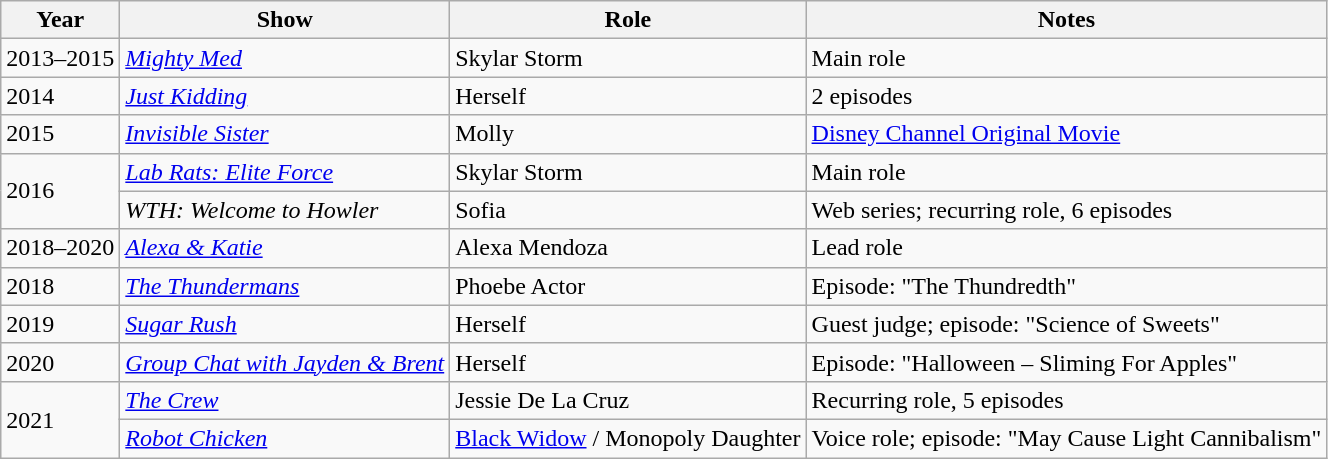<table class="wikitable">
<tr>
<th>Year</th>
<th>Show</th>
<th>Role</th>
<th class="unsortable">Notes</th>
</tr>
<tr>
<td>2013–2015</td>
<td><em><a href='#'>Mighty Med</a></em></td>
<td>Skylar Storm</td>
<td>Main role</td>
</tr>
<tr>
<td>2014</td>
<td><em><a href='#'>Just Kidding</a></em></td>
<td>Herself</td>
<td>2 episodes</td>
</tr>
<tr>
<td>2015</td>
<td><em><a href='#'>Invisible Sister</a></em></td>
<td>Molly</td>
<td><a href='#'>Disney Channel Original Movie</a></td>
</tr>
<tr>
<td rowspan="2">2016</td>
<td><em><a href='#'>Lab Rats: Elite Force</a></em></td>
<td>Skylar Storm</td>
<td>Main role</td>
</tr>
<tr>
<td><em>WTH: Welcome to Howler</em></td>
<td>Sofia</td>
<td>Web series; recurring role, 6 episodes</td>
</tr>
<tr>
<td>2018–2020</td>
<td><em><a href='#'>Alexa & Katie</a></em></td>
<td>Alexa Mendoza</td>
<td>Lead role</td>
</tr>
<tr>
<td>2018</td>
<td><em><a href='#'>The Thundermans</a></em></td>
<td>Phoebe Actor</td>
<td>Episode: "The Thundredth"</td>
</tr>
<tr>
<td>2019</td>
<td><em><a href='#'>Sugar Rush</a></em></td>
<td>Herself</td>
<td>Guest judge; episode: "Science of Sweets"</td>
</tr>
<tr>
<td>2020</td>
<td><em><a href='#'>Group Chat with Jayden & Brent</a></em></td>
<td>Herself</td>
<td>Episode: "Halloween – Sliming For Apples"</td>
</tr>
<tr>
<td rowspan="2">2021</td>
<td><em><a href='#'>The Crew</a></em></td>
<td>Jessie De La Cruz</td>
<td>Recurring role, 5 episodes</td>
</tr>
<tr>
<td><em><a href='#'>Robot Chicken</a></em></td>
<td><a href='#'>Black Widow</a> / Monopoly Daughter</td>
<td>Voice role; episode: "May Cause Light Cannibalism"</td>
</tr>
</table>
